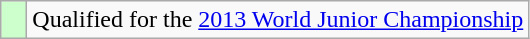<table class="wikitable" style="text-align: left;">
<tr>
<td width=10px bgcolor=#ccffcc></td>
<td>Qualified for the <a href='#'>2013 World Junior Championship</a></td>
</tr>
</table>
